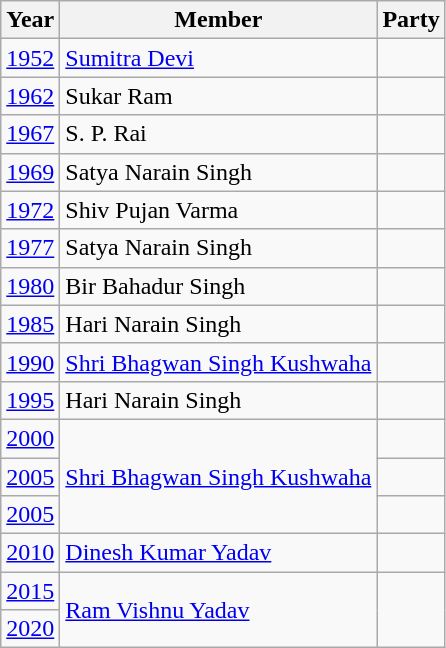<table class="wikitable sortable">
<tr>
<th>Year</th>
<th>Member</th>
<th colspan="2">Party</th>
</tr>
<tr>
<td><a href='#'>1952</a></td>
<td><a href='#'>Sumitra Devi</a></td>
<td></td>
</tr>
<tr>
<td><a href='#'>1962</a></td>
<td>Sukar Ram</td>
<td></td>
</tr>
<tr>
<td><a href='#'>1967</a></td>
<td>S. P. Rai</td>
<td></td>
</tr>
<tr>
<td><a href='#'>1969</a></td>
<td>Satya Narain Singh</td>
<td></td>
</tr>
<tr>
<td><a href='#'>1972</a></td>
<td>Shiv Pujan Varma</td>
<td></td>
</tr>
<tr>
<td><a href='#'>1977</a></td>
<td>Satya Narain Singh</td>
<td></td>
</tr>
<tr>
<td><a href='#'>1980</a></td>
<td>Bir Bahadur Singh</td>
</tr>
<tr>
<td><a href='#'>1985</a></td>
<td>Hari Narain Singh</td>
<td></td>
</tr>
<tr>
<td><a href='#'>1990</a></td>
<td><a href='#'>Shri Bhagwan Singh Kushwaha</a></td>
<td></td>
</tr>
<tr>
<td><a href='#'>1995</a></td>
<td>Hari Narain Singh</td>
<td></td>
</tr>
<tr>
<td><a href='#'>2000</a></td>
<td rowspan="3"><a href='#'>Shri Bhagwan Singh Kushwaha</a></td>
<td></td>
</tr>
<tr>
<td><a href='#'>2005</a></td>
<td></td>
</tr>
<tr>
<td><a href='#'>2005</a></td>
</tr>
<tr>
<td><a href='#'>2010</a></td>
<td><a href='#'>Dinesh Kumar Yadav</a></td>
<td></td>
</tr>
<tr>
<td><a href='#'>2015</a></td>
<td rowspan="2"><a href='#'>Ram Vishnu Yadav</a></td>
</tr>
<tr>
<td><a href='#'>2020</a></td>
</tr>
</table>
